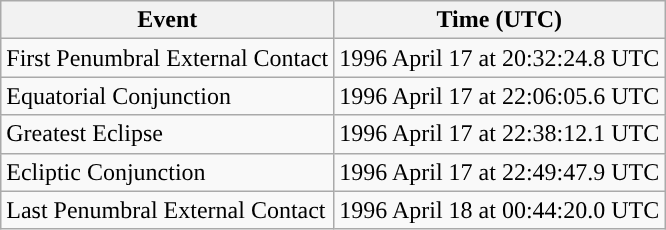<table class="wikitable">
<tr>
<th>Event</th>
<th>Time (UTC)</th>
</tr>
<tr>
<td>First Penumbral External Contact</td>
<td>1996 April 17 at 20:32:24.8 UTC</td>
</tr>
<tr>
<td>Equatorial Conjunction</td>
<td>1996 April 17 at 22:06:05.6 UTC</td>
</tr>
<tr>
<td>Greatest Eclipse</td>
<td>1996 April 17 at 22:38:12.1 UTC</td>
</tr>
<tr>
<td>Ecliptic Conjunction</td>
<td>1996 April 17 at 22:49:47.9 UTC</td>
</tr>
<tr>
<td>Last Penumbral External Contact</td>
<td>1996 April 18 at 00:44:20.0 UTC</td>
</tr>
</table>
